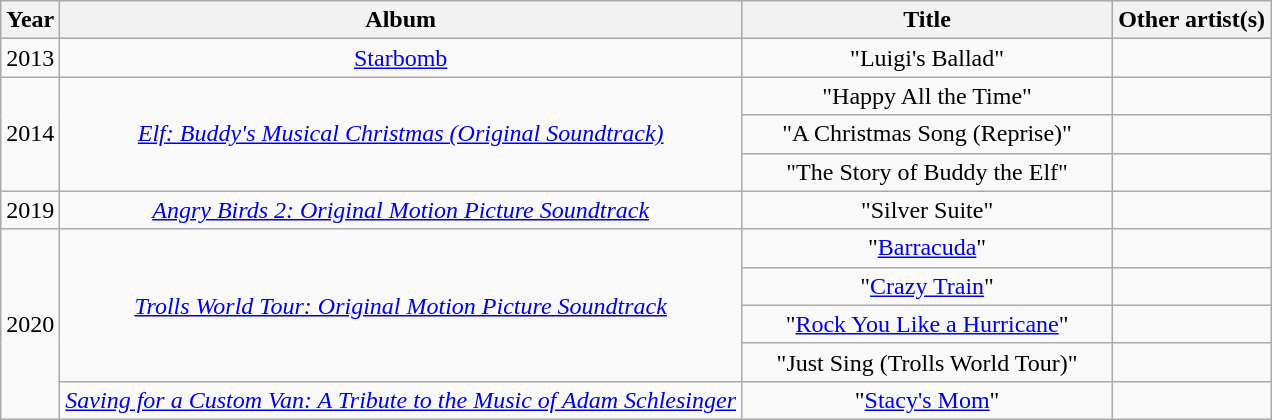<table class="wikitable plainrowheaders" style="text-align:center;">
<tr>
<th rowspan="1" style="width:1em;">Year</th>
<th rowspan="1">Album</th>
<th rowspan="1" style="width:15em;">Title</th>
<th rowspan="1">Other artist(s)</th>
</tr>
<tr>
<td>2013</td>
<td><a href='#'>Starbomb</a></td>
<td>"Luigi's Ballad"</td>
<td></td>
</tr>
<tr>
<td rowspan="3">2014</td>
<td rowspan="3"><em><a href='#'>Elf: Buddy's Musical Christmas (Original Soundtrack)</a></em></td>
<td>"Happy All the Time"</td>
<td></td>
</tr>
<tr>
<td>"A Christmas Song (Reprise)"</td>
<td></td>
</tr>
<tr>
<td>"The Story of Buddy the Elf"</td>
<td></td>
</tr>
<tr>
<td>2019</td>
<td><em><a href='#'>Angry Birds 2: Original Motion Picture Soundtrack</a></em></td>
<td>"Silver Suite"</td>
<td></td>
</tr>
<tr>
<td rowspan="5">2020</td>
<td rowspan="4"><em><a href='#'>Trolls World Tour: Original Motion Picture Soundtrack</a></em></td>
<td>"<a href='#'>Barracuda</a>"</td>
<td></td>
</tr>
<tr>
<td>"<a href='#'>Crazy Train</a>"</td>
<td></td>
</tr>
<tr>
<td>"<a href='#'>Rock You Like a Hurricane</a>"</td>
<td></td>
</tr>
<tr>
<td>"Just Sing (Trolls World Tour)"</td>
<td></td>
</tr>
<tr>
<td><em><a href='#'>Saving for a Custom Van: A Tribute to the Music of Adam Schlesinger</a></em></td>
<td>"<a href='#'>Stacy's Mom</a>"</td>
<td></td>
</tr>
</table>
